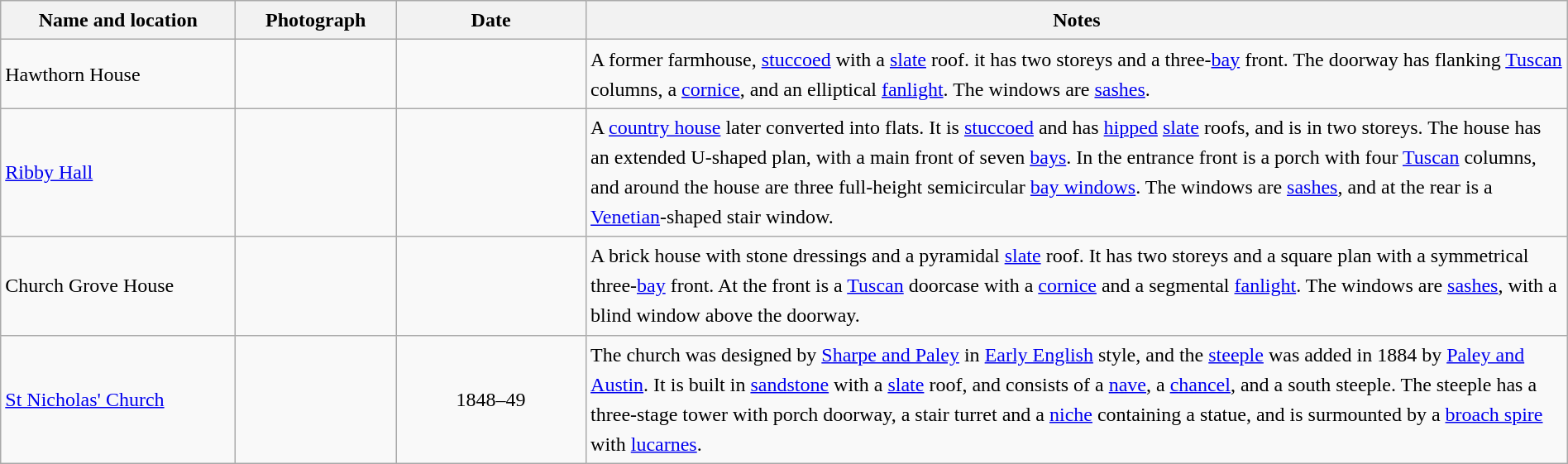<table class="wikitable sortable plainrowheaders" style="width:100%;border:0px;text-align:left;line-height:150%;">
<tr>
<th scope="col"  style="width:150px">Name and location</th>
<th scope="col"  style="width:100px" class="unsortable">Photograph</th>
<th scope="col"  style="width:120px">Date</th>
<th scope="col"  style="width:650px" class="unsortable">Notes</th>
</tr>
<tr>
<td>Hawthorn House<br><small></small></td>
<td></td>
<td align="center"></td>
<td>A former farmhouse, <a href='#'>stuccoed</a> with a <a href='#'>slate</a> roof. it has two storeys and a three-<a href='#'>bay</a> front.  The doorway has flanking <a href='#'>Tuscan</a> columns, a <a href='#'>cornice</a>, and an elliptical <a href='#'>fanlight</a>.  The windows are <a href='#'>sashes</a>.</td>
</tr>
<tr>
<td><a href='#'>Ribby Hall</a><br><small></small></td>
<td></td>
<td align="center"></td>
<td>A <a href='#'>country house</a> later converted into flats.  It is <a href='#'>stuccoed</a> and has <a href='#'>hipped</a> <a href='#'>slate</a> roofs, and is in two storeys.  The house has an extended U-shaped plan, with a main front of seven <a href='#'>bays</a>.  In the entrance front is a porch with four <a href='#'>Tuscan</a> columns, and around the house are three full-height semicircular <a href='#'>bay windows</a>.  The windows are <a href='#'>sashes</a>, and at the rear is a <a href='#'>Venetian</a>-shaped stair window.</td>
</tr>
<tr>
<td>Church Grove House<br><small></small></td>
<td></td>
<td align="center"></td>
<td>A brick house with stone dressings and a pyramidal <a href='#'>slate</a> roof.  It has two storeys and a square plan with a symmetrical three-<a href='#'>bay</a> front.  At the front is a <a href='#'>Tuscan</a> doorcase with a <a href='#'>cornice</a> and a segmental <a href='#'>fanlight</a>.  The windows are <a href='#'>sashes</a>, with a blind window above the doorway.</td>
</tr>
<tr>
<td><a href='#'>St Nicholas' Church</a><br><small></small></td>
<td></td>
<td align="center">1848–49</td>
<td>The church was designed by <a href='#'>Sharpe and Paley</a> in <a href='#'>Early English</a> style, and the <a href='#'>steeple</a> was added in 1884 by <a href='#'>Paley and Austin</a>.  It is built in <a href='#'>sandstone</a> with a <a href='#'>slate</a> roof, and consists of a <a href='#'>nave</a>, a <a href='#'>chancel</a>, and a south steeple.  The steeple has a three-stage tower with porch doorway, a stair turret and a <a href='#'>niche</a> containing a statue, and is surmounted by a <a href='#'>broach spire</a> with <a href='#'>lucarnes</a>.</td>
</tr>
<tr>
</tr>
</table>
